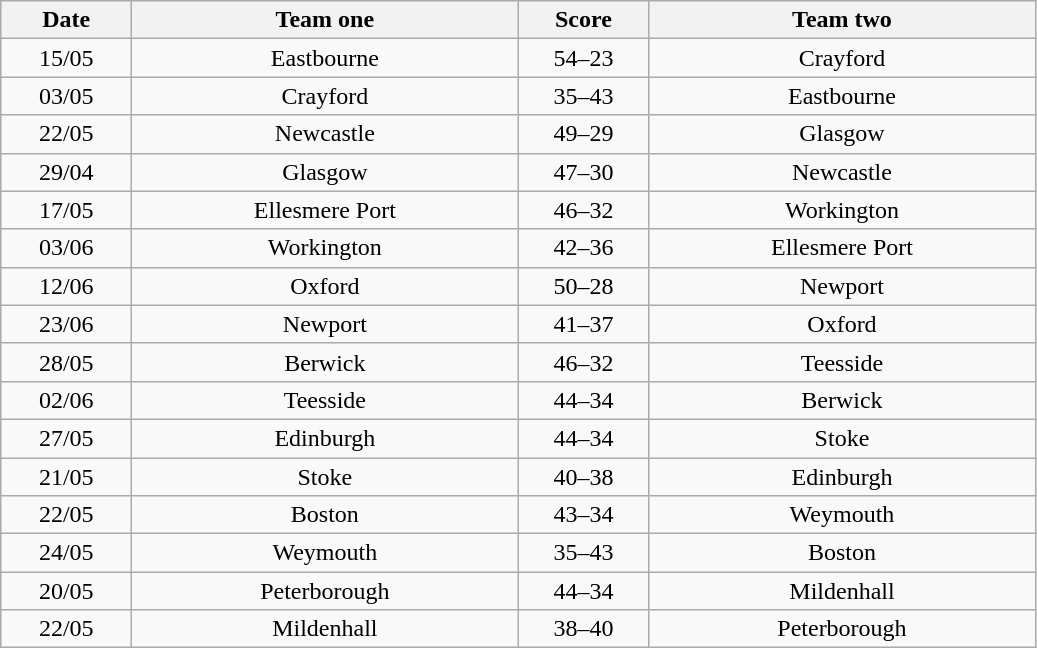<table class="wikitable" style="text-align: center">
<tr>
<th width=80>Date</th>
<th width=250>Team one</th>
<th width=80>Score</th>
<th width=250>Team two</th>
</tr>
<tr>
<td>15/05</td>
<td>Eastbourne</td>
<td>54–23</td>
<td>Crayford</td>
</tr>
<tr>
<td>03/05</td>
<td>Crayford</td>
<td>35–43</td>
<td>Eastbourne</td>
</tr>
<tr>
<td>22/05</td>
<td>Newcastle</td>
<td>49–29</td>
<td>Glasgow</td>
</tr>
<tr>
<td>29/04</td>
<td>Glasgow</td>
<td>47–30</td>
<td>Newcastle</td>
</tr>
<tr>
<td>17/05</td>
<td>Ellesmere Port</td>
<td>46–32</td>
<td>Workington</td>
</tr>
<tr>
<td>03/06</td>
<td>Workington</td>
<td>42–36</td>
<td>Ellesmere Port</td>
</tr>
<tr>
<td>12/06</td>
<td>Oxford</td>
<td>50–28</td>
<td>Newport</td>
</tr>
<tr>
<td>23/06</td>
<td>Newport</td>
<td>41–37</td>
<td>Oxford</td>
</tr>
<tr>
<td>28/05</td>
<td>Berwick</td>
<td>46–32</td>
<td>Teesside</td>
</tr>
<tr>
<td>02/06</td>
<td>Teesside</td>
<td>44–34</td>
<td>Berwick</td>
</tr>
<tr>
<td>27/05</td>
<td>Edinburgh</td>
<td>44–34</td>
<td>Stoke</td>
</tr>
<tr>
<td>21/05</td>
<td>Stoke</td>
<td>40–38</td>
<td>Edinburgh</td>
</tr>
<tr>
<td>22/05</td>
<td>Boston</td>
<td>43–34</td>
<td>Weymouth</td>
</tr>
<tr>
<td>24/05</td>
<td>Weymouth</td>
<td>35–43</td>
<td>Boston</td>
</tr>
<tr>
<td>20/05</td>
<td>Peterborough</td>
<td>44–34</td>
<td>Mildenhall</td>
</tr>
<tr>
<td>22/05</td>
<td>Mildenhall</td>
<td>38–40</td>
<td>Peterborough</td>
</tr>
</table>
